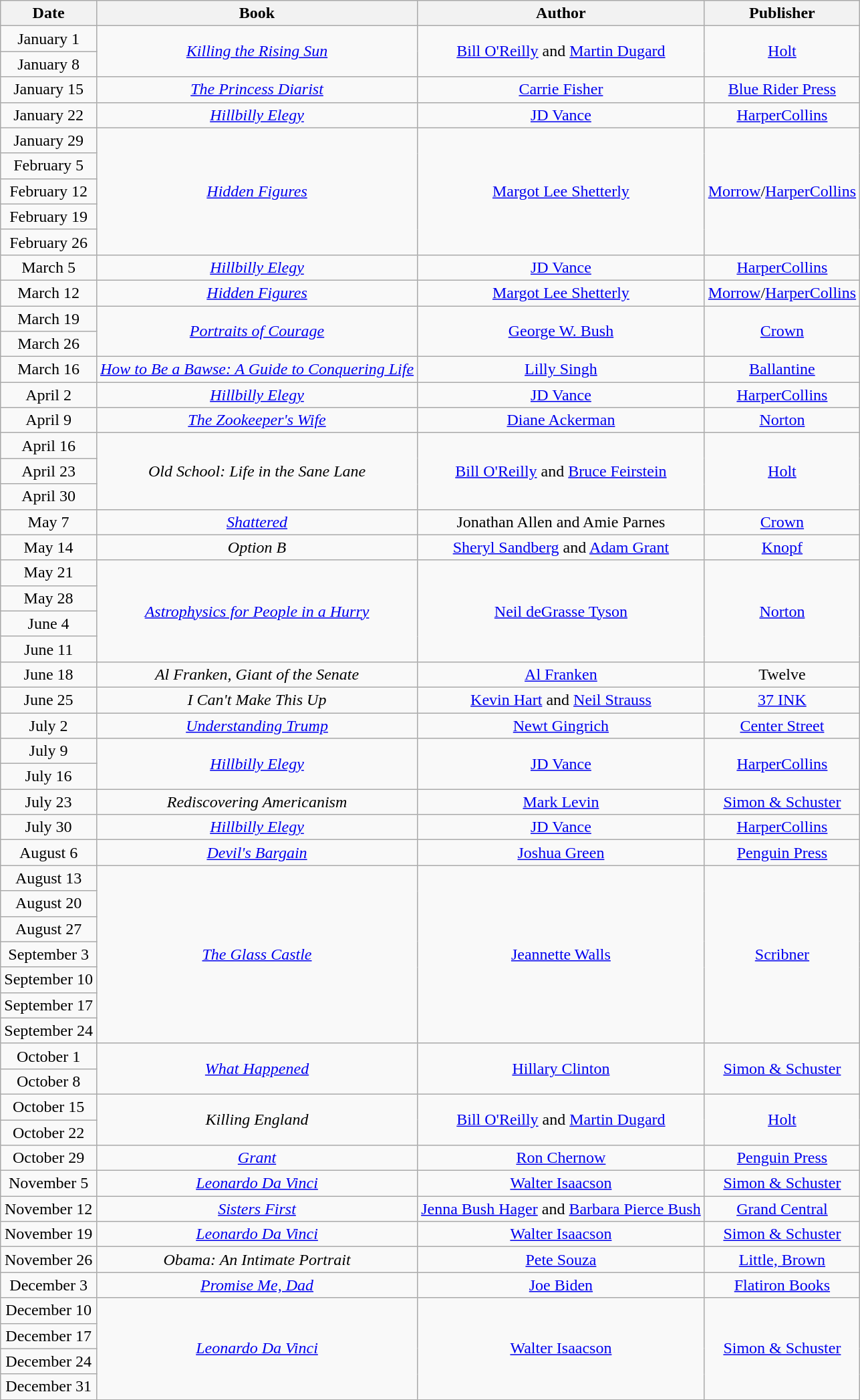<table class="wikitable" style="text-align: center">
<tr>
<th>Date</th>
<th>Book</th>
<th>Author</th>
<th>Publisher</th>
</tr>
<tr>
<td>January 1</td>
<td rowspan="2"><em><a href='#'>Killing the Rising Sun</a></em></td>
<td rowspan="2"><a href='#'>Bill O'Reilly</a> and <a href='#'>Martin Dugard</a></td>
<td rowspan="2"><a href='#'>Holt</a></td>
</tr>
<tr>
<td>January 8</td>
</tr>
<tr>
<td>January 15</td>
<td><em><a href='#'>The Princess Diarist</a></em></td>
<td><a href='#'>Carrie Fisher</a></td>
<td><a href='#'>Blue Rider Press</a></td>
</tr>
<tr>
<td>January 22</td>
<td><em><a href='#'>Hillbilly Elegy</a></em></td>
<td><a href='#'>JD Vance</a></td>
<td><a href='#'>HarperCollins</a></td>
</tr>
<tr>
<td>January 29</td>
<td rowspan="5"><em><a href='#'>Hidden Figures</a></em></td>
<td rowspan="5"><a href='#'>Margot Lee Shetterly</a></td>
<td rowspan="5"><a href='#'>Morrow</a>/<a href='#'>HarperCollins</a></td>
</tr>
<tr>
<td>February 5</td>
</tr>
<tr>
<td>February 12</td>
</tr>
<tr>
<td>February 19</td>
</tr>
<tr>
<td>February 26</td>
</tr>
<tr>
<td>March 5</td>
<td><em><a href='#'>Hillbilly Elegy</a></em></td>
<td><a href='#'>JD Vance</a></td>
<td><a href='#'>HarperCollins</a></td>
</tr>
<tr>
<td>March 12</td>
<td><em><a href='#'>Hidden Figures</a></em></td>
<td><a href='#'>Margot Lee Shetterly</a></td>
<td><a href='#'>Morrow</a>/<a href='#'>HarperCollins</a></td>
</tr>
<tr>
<td>March 19</td>
<td rowspan="2"><em><a href='#'>Portraits of Courage</a></em></td>
<td rowspan="2"><a href='#'>George W. Bush</a></td>
<td rowspan="2"><a href='#'>Crown</a></td>
</tr>
<tr>
<td>March 26</td>
</tr>
<tr>
<td>March 16</td>
<td><em><a href='#'>How to Be a Bawse: A Guide to Conquering Life</a></em></td>
<td><a href='#'>Lilly Singh</a></td>
<td><a href='#'>Ballantine</a></td>
</tr>
<tr>
<td>April 2</td>
<td><em><a href='#'>Hillbilly Elegy</a></em></td>
<td><a href='#'>JD Vance</a></td>
<td><a href='#'>HarperCollins</a></td>
</tr>
<tr>
<td>April 9</td>
<td><em><a href='#'>The Zookeeper's Wife</a></em></td>
<td><a href='#'>Diane Ackerman</a></td>
<td><a href='#'>Norton</a></td>
</tr>
<tr>
<td>April 16</td>
<td rowspan="3"><em>Old School: Life in the Sane Lane</em></td>
<td rowspan="3"><a href='#'>Bill O'Reilly</a> and <a href='#'>Bruce Feirstein</a></td>
<td rowspan="3"><a href='#'>Holt</a></td>
</tr>
<tr>
<td>April 23</td>
</tr>
<tr>
<td>April 30</td>
</tr>
<tr>
<td>May 7</td>
<td><a href='#'><em>Shattered</em></a></td>
<td>Jonathan Allen and Amie Parnes</td>
<td><a href='#'>Crown</a></td>
</tr>
<tr>
<td>May 14</td>
<td><em>Option B</em></td>
<td><a href='#'>Sheryl Sandberg</a> and <a href='#'>Adam Grant</a></td>
<td><a href='#'>Knopf</a></td>
</tr>
<tr>
<td>May 21</td>
<td rowspan="4"><em><a href='#'>Astrophysics for People in a Hurry</a></em></td>
<td rowspan="4"><a href='#'>Neil deGrasse Tyson</a></td>
<td rowspan="4"><a href='#'>Norton</a></td>
</tr>
<tr>
<td>May 28</td>
</tr>
<tr>
<td>June 4</td>
</tr>
<tr>
<td>June 11</td>
</tr>
<tr>
<td>June 18</td>
<td><em>Al Franken, Giant of the Senate</em></td>
<td><a href='#'>Al Franken</a></td>
<td>Twelve</td>
</tr>
<tr>
<td>June 25</td>
<td><em>I Can't Make This Up</em></td>
<td><a href='#'>Kevin Hart</a> and <a href='#'>Neil Strauss</a></td>
<td><a href='#'>37 INK</a></td>
</tr>
<tr>
<td>July 2</td>
<td><em><a href='#'>Understanding Trump</a></em></td>
<td><a href='#'>Newt Gingrich</a></td>
<td><a href='#'>Center Street</a></td>
</tr>
<tr>
<td>July 9</td>
<td rowspan="2"><em><a href='#'>Hillbilly Elegy</a></em></td>
<td rowspan="2"><a href='#'>JD Vance</a></td>
<td rowspan="2"><a href='#'>HarperCollins</a></td>
</tr>
<tr>
<td>July 16</td>
</tr>
<tr>
<td>July 23</td>
<td><em>Rediscovering Americanism</em></td>
<td><a href='#'>Mark Levin</a></td>
<td><a href='#'>Simon & Schuster</a></td>
</tr>
<tr>
<td>July 30</td>
<td><em><a href='#'>Hillbilly Elegy</a></em></td>
<td><a href='#'>JD Vance</a></td>
<td><a href='#'>HarperCollins</a></td>
</tr>
<tr>
<td>August 6</td>
<td><em><a href='#'>Devil's Bargain</a></em></td>
<td><a href='#'>Joshua Green</a></td>
<td><a href='#'>Penguin Press</a></td>
</tr>
<tr>
<td>August 13</td>
<td rowspan="7"><em><a href='#'>The Glass Castle</a></em></td>
<td rowspan="7"><a href='#'>Jeannette Walls</a></td>
<td rowspan="7"><a href='#'>Scribner</a></td>
</tr>
<tr>
<td>August 20</td>
</tr>
<tr>
<td>August 27</td>
</tr>
<tr>
<td>September 3</td>
</tr>
<tr>
<td>September 10</td>
</tr>
<tr>
<td>September 17</td>
</tr>
<tr>
<td>September 24</td>
</tr>
<tr>
<td>October 1</td>
<td rowspan="2"><em><a href='#'>What Happened</a></em></td>
<td rowspan="2"><a href='#'>Hillary Clinton</a></td>
<td rowspan="2"><a href='#'>Simon & Schuster</a></td>
</tr>
<tr>
<td>October 8</td>
</tr>
<tr>
<td>October 15</td>
<td rowspan="2"><em>Killing England</em></td>
<td rowspan="2"><a href='#'>Bill O'Reilly</a> and <a href='#'>Martin Dugard</a></td>
<td rowspan="2"><a href='#'>Holt</a></td>
</tr>
<tr>
<td>October 22</td>
</tr>
<tr>
<td>October 29</td>
<td><em><a href='#'>Grant</a></em></td>
<td><a href='#'>Ron Chernow</a></td>
<td><a href='#'>Penguin Press</a></td>
</tr>
<tr>
<td>November 5</td>
<td><em><a href='#'>Leonardo Da Vinci</a></em></td>
<td><a href='#'>Walter Isaacson</a></td>
<td><a href='#'>Simon & Schuster</a></td>
</tr>
<tr>
<td>November 12</td>
<td><em><a href='#'>Sisters First</a></em></td>
<td><a href='#'>Jenna Bush Hager</a> and <a href='#'>Barbara Pierce Bush</a></td>
<td><a href='#'>Grand Central</a></td>
</tr>
<tr>
<td>November 19</td>
<td><em><a href='#'>Leonardo Da Vinci</a></em></td>
<td><a href='#'>Walter Isaacson</a></td>
<td><a href='#'>Simon & Schuster</a></td>
</tr>
<tr>
<td>November 26</td>
<td><em>Obama: An Intimate Portrait</em></td>
<td><a href='#'>Pete Souza</a></td>
<td><a href='#'>Little, Brown</a></td>
</tr>
<tr>
<td>December 3</td>
<td><em><a href='#'>Promise Me, Dad</a></em></td>
<td><a href='#'>Joe Biden</a></td>
<td><a href='#'>Flatiron Books</a></td>
</tr>
<tr>
<td>December 10</td>
<td rowspan="4"><em><a href='#'>Leonardo Da Vinci</a></em></td>
<td rowspan="4"><a href='#'>Walter Isaacson</a></td>
<td rowspan="4"><a href='#'>Simon & Schuster</a></td>
</tr>
<tr>
<td>December 17</td>
</tr>
<tr>
<td>December 24</td>
</tr>
<tr>
<td>December 31</td>
</tr>
</table>
